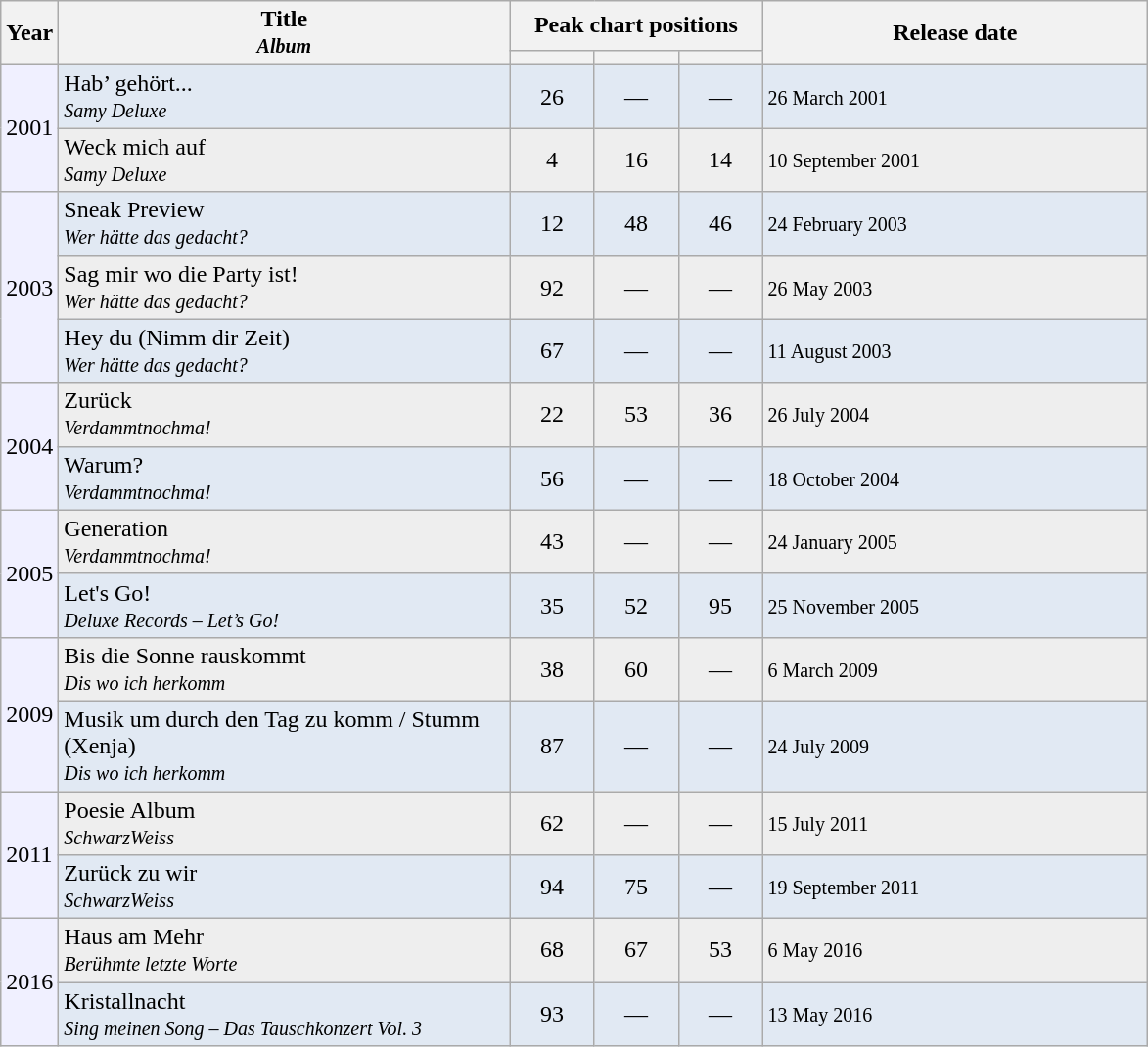<table class="wikitable">
<tr class="hintergrundfarbe8">
<th rowspan="2">Year</th>
<th width="300" rowspan="2">Title <br><small><em>Album</em></small></th>
<th colspan="3">Peak chart positions</th>
<th width="255" rowspan="2">Release date</th>
</tr>
<tr class="hintergrundfarbe8">
<th width="50"></th>
<th width="50"></th>
<th width="50"></th>
</tr>
<tr bgcolor="#E1E9F3">
<td rowspan="2" bgcolor="#f0f0ff">2001</td>
<td>Hab’ gehört... <br><small><em>Samy Deluxe</em></small></td>
<td align="center" >26</td>
<td align="center" >—</td>
<td align="center" >—</td>
<td><small>26 March 2001</small></td>
</tr>
<tr bgcolor="eeeeee">
<td>Weck mich auf <br><small><em>Samy Deluxe</em></small></td>
<td align="center" >4</td>
<td align="center" >16</td>
<td align="center" >14</td>
<td><small>10 September 2001</small></td>
</tr>
<tr bgcolor="#E1E9F3">
<td rowspan="3" bgcolor="#f0f0ff">2003</td>
<td>Sneak Preview <br><small><em>Wer hätte das gedacht?</em></small></td>
<td align="center" >12</td>
<td align="center" >48</td>
<td align="center" >46</td>
<td><small>24 February 2003</small></td>
</tr>
<tr bgcolor="#eeeeee">
<td>Sag mir wo die Party ist! <br><small><em>Wer hätte das gedacht?</em></small></td>
<td align="center" >92</td>
<td align="center" >—</td>
<td align="center" >—</td>
<td><small>26 May 2003</small></td>
</tr>
<tr bgcolor="#E1E9F3">
<td>Hey du (Nimm dir Zeit) <br><small><em>Wer hätte das gedacht?</em></small></td>
<td align="center" >67</td>
<td align="center" >—</td>
<td align="center" >—</td>
<td><small>11 August 2003</small></td>
</tr>
<tr bgcolor="#eeeeee">
<td rowspan="2" bgcolor="#f0f0ff">2004</td>
<td>Zurück <br><small><em>Verdammtnochma!</em></small></td>
<td align="center" >22</td>
<td align="center" >53</td>
<td align="center" >36</td>
<td><small>26 July 2004</small></td>
</tr>
<tr bgcolor="#E1E9F3">
<td>Warum? <br><small><em>Verdammtnochma!</em></small></td>
<td align="center" >56</td>
<td align="center" >—</td>
<td align="center" >—</td>
<td><small>18 October 2004</small></td>
</tr>
<tr bgcolor="#eeeeee">
<td rowspan="2" bgcolor="#f0f0ff">2005</td>
<td>Generation <br><small><em>Verdammtnochma!</em></small></td>
<td align="center" >43</td>
<td align="center" >—</td>
<td align="center" >—</td>
<td><small>24 January 2005</small></td>
</tr>
<tr bgcolor="#E1E9F3">
<td>Let's Go! <br><small><em>Deluxe Records – Let’s Go!</em></small></td>
<td align="center" >35</td>
<td align="center" >52</td>
<td align="center" >95</td>
<td><small>25 November 2005</small></td>
</tr>
<tr bgcolor="#eeeeee">
<td rowspan="2" bgcolor="#f0f0ff">2009</td>
<td>Bis die Sonne rauskommt <br><small><em>Dis wo ich herkomm</em></small></td>
<td align="center" >38</td>
<td align="center" >60</td>
<td align="center" >—</td>
<td><small>6 March 2009</small></td>
</tr>
<tr bgcolor="#E1E9F3">
<td>Musik um durch den Tag zu komm / Stumm (Xenja) <br><small><em>Dis wo ich herkomm</em></small></td>
<td align="center" >87</td>
<td align="center" >—</td>
<td align="center" >—</td>
<td><small>24 July 2009</small></td>
</tr>
<tr bgcolor="#eeeeee">
<td rowspan="2" bgcolor="#f0f0ff">2011</td>
<td>Poesie Album <br><small><em>SchwarzWeiss</em></small></td>
<td align="center" >62</td>
<td align="center" >—</td>
<td align="center" >—</td>
<td><small>15 July 2011</small></td>
</tr>
<tr bgcolor="#E1E9F3">
<td>Zurück zu wir <br><small><em>SchwarzWeiss</em></small></td>
<td align="center" >94</td>
<td align="center" >75</td>
<td align="center" >—</td>
<td><small>19 September 2011</small></td>
</tr>
<tr bgcolor="#eeeeee">
<td rowspan="2" bgcolor="#f0f0ff">2016</td>
<td>Haus am Mehr <br><small><em>Berühmte letzte Worte</em></small></td>
<td align="center" >68</td>
<td align="center" >67</td>
<td align="center" >53</td>
<td><small>6 May 2016</small></td>
</tr>
<tr bgcolor="#E1E9F3">
<td>Kristallnacht <br><small><em>Sing meinen Song – Das Tauschkonzert Vol. 3</em></small></td>
<td align="center" >93</td>
<td align="center" >—</td>
<td align="center" >—</td>
<td><small>13 May 2016</small></td>
</tr>
</table>
